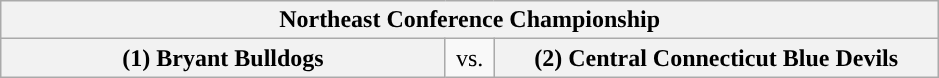<table class="wikitable">
<tr>
<th style="width: 604px;" colspan=3>Northeast Conference Championship</th>
</tr>
<tr>
<th style="width: 289px; ">(1) Bryant Bulldogs</th>
<td style="width: 25px; text-align:center">vs.</td>
<th style="width: 289px; ">(2) Central Connecticut Blue Devils</th>
</tr>
</table>
